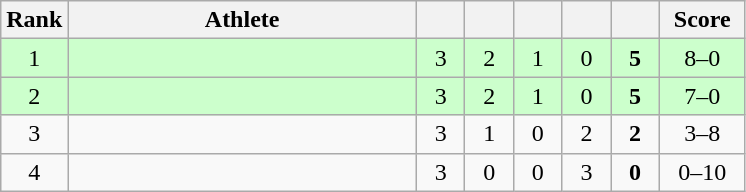<table class="wikitable" style="text-align: center;">
<tr>
<th width=25>Rank</th>
<th width=225>Athlete</th>
<th width=25></th>
<th width=25></th>
<th width=25></th>
<th width=25></th>
<th width=25></th>
<th width=50>Score</th>
</tr>
<tr bgcolor=ccffcc>
<td>1</td>
<td align=left></td>
<td>3</td>
<td>2</td>
<td>1</td>
<td>0</td>
<td><strong>5</strong></td>
<td>8–0</td>
</tr>
<tr bgcolor=ccffcc>
<td>2</td>
<td align=left></td>
<td>3</td>
<td>2</td>
<td>1</td>
<td>0</td>
<td><strong>5</strong></td>
<td>7–0</td>
</tr>
<tr>
<td>3</td>
<td align=left></td>
<td>3</td>
<td>1</td>
<td>0</td>
<td>2</td>
<td><strong>2</strong></td>
<td>3–8</td>
</tr>
<tr>
<td>4</td>
<td align=left></td>
<td>3</td>
<td>0</td>
<td>0</td>
<td>3</td>
<td><strong>0</strong></td>
<td>0–10</td>
</tr>
</table>
